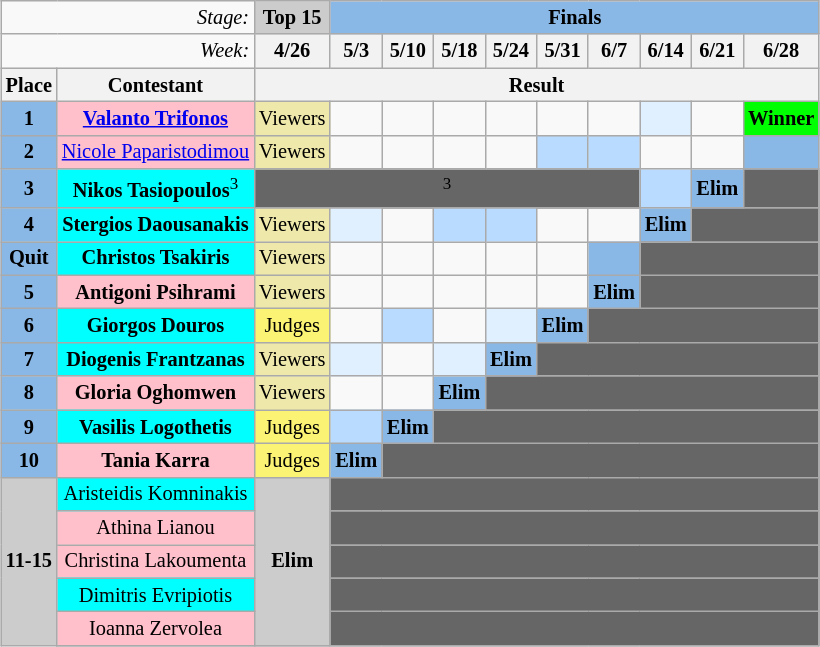<table class="wikitable" style="margin:1em auto; text-align:center; font-size:85%">
<tr>
<td align="right" colspan=2><em>Stage:</em></td>
<td bgcolor="CCCCCC"><strong>Top 15</strong></td>
<td bgcolor="8AB8E6" colspan=9><strong>Finals</strong></td>
</tr>
<tr>
<td align="right" colspan=2><em>Week:</em></td>
<th>4/26</th>
<th>5/3</th>
<th>5/10</th>
<th>5/18</th>
<th>5/24</th>
<th>5/31</th>
<th>6/7</th>
<th>6/14</th>
<th>6/21</th>
<th>6/28</th>
</tr>
<tr>
<th>Place</th>
<th>Contestant</th>
<th colspan="14" style="text-align:center;">Result</th>
</tr>
<tr>
<td style="text-align:center; background:#8ab8e6;"><strong>1</strong></td>
<td style="background:pink;"><strong><a href='#'>Valanto Trifonos</a></strong></td>
<td style="background:palegoldenrod; text-align:center;">Viewers</td>
<td></td>
<td></td>
<td></td>
<td></td>
<td></td>
<td></td>
<td style="background:#e0f0ff; text-align:center;"></td>
<td></td>
<td style="color:black; text-align:center; background:lime;"><strong>Winner</strong></td>
</tr>
<tr>
<td style="text-align:center; background:#8ab8e6;"><strong>2</strong></td>
<td style="background:pink;"><a href='#'>Nicole Paparistodimou</a></td>
<td style="background:palegoldenrod; text-align:center;">Viewers</td>
<td></td>
<td></td>
<td></td>
<td></td>
<td style="background:#b8dbff; text-align:center;"></td>
<td style="background:#b8dbff; text-align:center;"></td>
<td></td>
<td></td>
<td style="background:#8ab8e6; text-align:center;"></td>
</tr>
<tr>
<td style="text-align:center; background:#8ab8e6;"><strong>3</strong></td>
<td style="background:cyan;"><strong>Nikos Tasiopoulos</strong><sup>3</sup></td>
<td colspan="7" style="background:#666;"><sup>3</sup></td>
<td style="background:#b8dbff; text-align:center;"></td>
<td style="background:#8ab8e6; text-align:center;" rowspan="1"><strong>Elim</strong></td>
<td colspan="2" style="background:#666;"></td>
</tr>
<tr>
<td style="text-align:center; background:#8ab8e6;"><strong>4</strong></td>
<td style="background:cyan;"><strong>Stergios Daousanakis</strong></td>
<td style="background:palegoldenrod; text-align:center;">Viewers</td>
<td style="background:#e0f0ff; text-align:center;"></td>
<td></td>
<td style="background:#b8dbff; text-align:center;"></td>
<td style="background:#b8dbff; text-align:center;"></td>
<td></td>
<td></td>
<td style="background:#8ab8e6; text-align:center;" rowspan="1"><strong>Elim</strong></td>
<td colspan="3" style="background:#666;"></td>
</tr>
<tr>
<td style="text-align:center; background:#8ab8e6;"><strong>Quit</strong></td>
<td style="background:cyan;"><strong>Christos Tsakiris</strong></td>
<td style="background:palegoldenrod; text-align:center;">Viewers</td>
<td></td>
<td></td>
<td></td>
<td></td>
<td></td>
<td style="background:#8ab8e6; text-align:center;"></td>
<td colspan="4" style="background:#666;"></td>
</tr>
<tr>
<td style="text-align:center; background:#8ab8e6;"><strong>5</strong></td>
<td style="background:pink;"><strong>Antigoni Psihrami</strong></td>
<td style="background:palegoldenrod; text-align:center;">Viewers</td>
<td></td>
<td></td>
<td></td>
<td></td>
<td></td>
<td style="background:#8ab8e6; text-align:center;" rowspan="1"><strong>Elim</strong></td>
<td colspan="4" style="background:#666;"></td>
</tr>
<tr>
<td style="text-align:center; background:#8ab8e6;"><strong>6</strong></td>
<td style="background:cyan;"><strong>Giorgos Douros</strong></td>
<td style="background:#fbf373; text-align:center;">Judges</td>
<td></td>
<td style="background:#b8dbff; text-align:center;"></td>
<td></td>
<td style="background:#e0f0ff; text-align:center;"></td>
<td style="background:#8ab8e6; text-align:center;" rowspan="1"><strong>Elim</strong></td>
<td colspan="4" style="background:#666;"></td>
</tr>
<tr>
<td style="text-align:center; background:#8ab8e6;"><strong>7</strong></td>
<td style="background:cyan;"><strong>Diogenis Frantzanas</strong></td>
<td style="background:palegoldenrod; text-align:center;">Viewers</td>
<td style="background:#e0f0ff; text-align:center;"></td>
<td></td>
<td style="background:#e0f0ff; text-align:center;"></td>
<td style="background:#8ab8e6; text-align:center;" rowspan="1"><strong>Elim</strong></td>
<td colspan="5" style="background:#666;"></td>
</tr>
<tr>
<td style="text-align:center; background:#8ab8e6;"><strong>8</strong></td>
<td style="background:pink;"><strong>Gloria Oghomwen</strong></td>
<td style="background:palegoldenrod; text-align:center;">Viewers</td>
<td></td>
<td></td>
<td style="background:#8ab8e6; text-align:center;" rowspan="1"><strong>Elim</strong></td>
<td colspan="6" style="background:#666;"></td>
</tr>
<tr>
<td style="text-align:center; background:#8ab8e6;"><strong>9</strong></td>
<td style="background:cyan;"><strong>Vasilis Logothetis</strong></td>
<td style="background:#fbf373; text-align:center;">Judges</td>
<td style="background:#b8dbff; text-align:center;"></td>
<td style="background:#8ab8e6; text-align:center;" rowspan="1"><strong>Elim</strong></td>
<td colspan="7" style="background:#666;"></td>
</tr>
<tr>
<td style="text-align:center; background:#8ab8e6;"><strong>10</strong></td>
<td style="background:pink;"><strong>Tania Karra</strong></td>
<td style="background:#fbf373; text-align:center;">Judges</td>
<td style="background:#8ab8e6; text-align:center;" rowspan="1"><strong>Elim</strong></td>
<td colspan="8" style="background:#666;"></td>
</tr>
<tr>
<td style="background:#ccc; text-align:center;" rowspan="8"><strong>11-15</strong></td>
<td bgcolor="cyan">Aristeidis Komninakis</td>
<td style="background:#ccc; text-align:center;" rowspan="5"><strong>Elim</strong></td>
<td colspan="9" style="background:#666;"></td>
</tr>
<tr>
<td bgcolor="pink">Athina Lianou</td>
<td colspan="9" style="background:#666;"></td>
</tr>
<tr>
<td bgcolor="pink">Christina Lakoumenta</td>
<td colspan="9" style="background:#666;"></td>
</tr>
<tr>
<td bgcolor="cyan">Dimitris Evripiotis</td>
<td colspan="9" style="background:#666;"></td>
</tr>
<tr>
<td bgcolor="pink">Ioanna Zervolea</td>
<td colspan="9" style="background:#666;"></td>
</tr>
<tr>
</tr>
</table>
